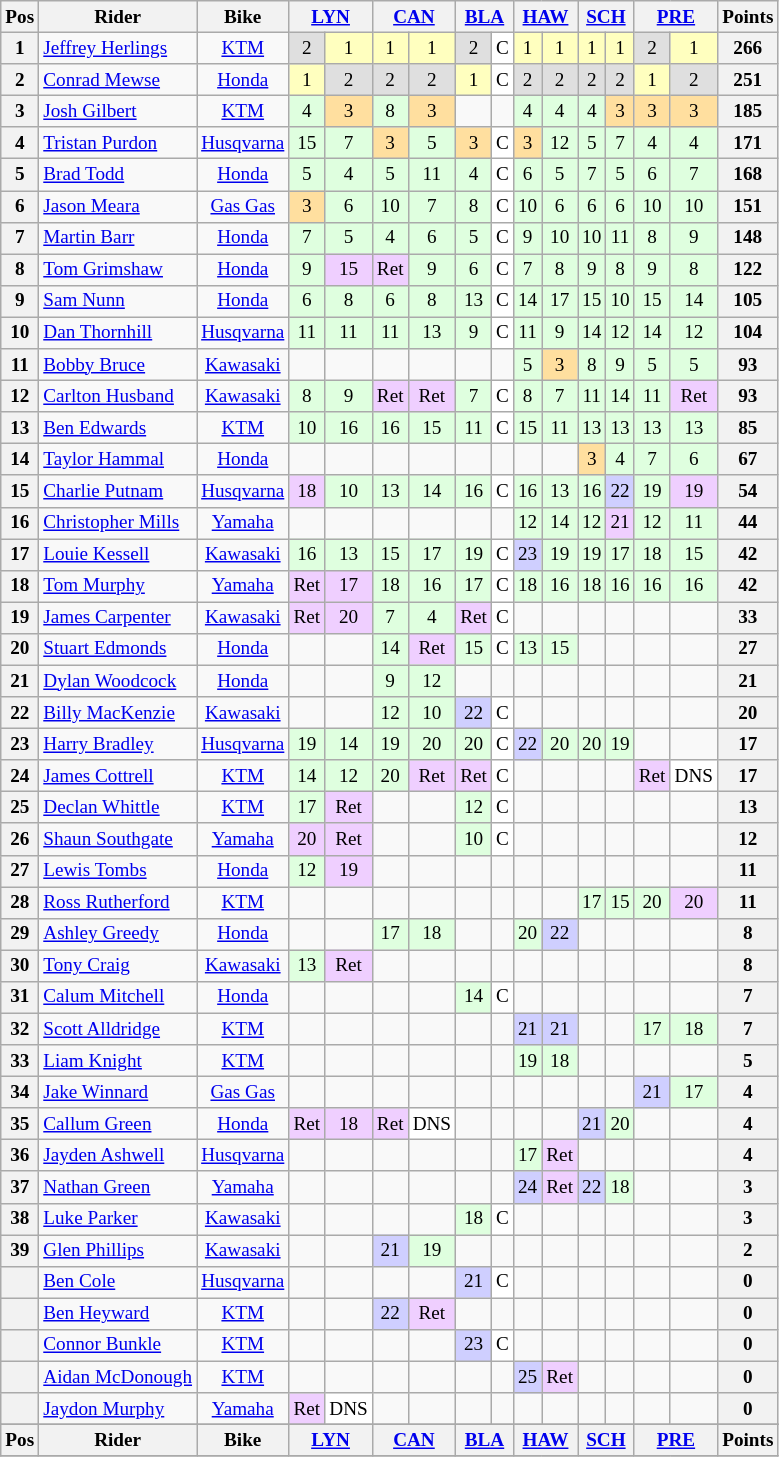<table class="wikitable" style="font-size: 80%; text-align:center">
<tr valign="top">
<th valign="middle">Pos</th>
<th valign="middle">Rider</th>
<th valign="middle">Bike</th>
<th colspan=2><a href='#'>LYN</a><br></th>
<th colspan=2><a href='#'>CAN</a><br></th>
<th colspan=2><a href='#'>BLA</a><br></th>
<th colspan=2><a href='#'>HAW</a><br></th>
<th colspan=2><a href='#'>SCH</a><br></th>
<th colspan=2><a href='#'>PRE</a><br></th>
<th valign="middle">Points</th>
</tr>
<tr>
<th>1</th>
<td align=left> <a href='#'>Jeffrey Herlings</a></td>
<td><a href='#'>KTM</a></td>
<td style="background:#dfdfdf;">2</td>
<td style="background:#ffffbf;">1</td>
<td style="background:#ffffbf;">1</td>
<td style="background:#ffffbf;">1</td>
<td style="background:#dfdfdf;">2</td>
<td style="background:#ffffff;">C</td>
<td style="background:#ffffbf;">1</td>
<td style="background:#ffffbf;">1</td>
<td style="background:#ffffbf;">1</td>
<td style="background:#ffffbf;">1</td>
<td style="background:#dfdfdf;">2</td>
<td style="background:#ffffbf;">1</td>
<th>266</th>
</tr>
<tr>
<th>2</th>
<td align=left> <a href='#'>Conrad Mewse</a></td>
<td><a href='#'>Honda</a></td>
<td style="background:#ffffbf;">1</td>
<td style="background:#dfdfdf;">2</td>
<td style="background:#dfdfdf;">2</td>
<td style="background:#dfdfdf;">2</td>
<td style="background:#ffffbf;">1</td>
<td style="background:#ffffff;">C</td>
<td style="background:#dfdfdf;">2</td>
<td style="background:#dfdfdf;">2</td>
<td style="background:#dfdfdf;">2</td>
<td style="background:#dfdfdf;">2</td>
<td style="background:#ffffbf;">1</td>
<td style="background:#dfdfdf;">2</td>
<th>251</th>
</tr>
<tr>
<th>3</th>
<td align=left> <a href='#'>Josh Gilbert</a></td>
<td><a href='#'>KTM</a></td>
<td style="background:#dfffdf;">4</td>
<td style="background:#ffdf9f;">3</td>
<td style="background:#dfffdf;">8</td>
<td style="background:#ffdf9f;">3</td>
<td></td>
<td></td>
<td style="background:#dfffdf;">4</td>
<td style="background:#dfffdf;">4</td>
<td style="background:#dfffdf;">4</td>
<td style="background:#ffdf9f;">3</td>
<td style="background:#ffdf9f;">3</td>
<td style="background:#ffdf9f;">3</td>
<th>185</th>
</tr>
<tr>
<th>4</th>
<td align=left> <a href='#'>Tristan Purdon</a></td>
<td><a href='#'>Husqvarna</a></td>
<td style="background:#dfffdf;">15</td>
<td style="background:#dfffdf;">7</td>
<td style="background:#ffdf9f;">3</td>
<td style="background:#dfffdf;">5</td>
<td style="background:#ffdf9f;">3</td>
<td style="background:#ffffff;">C</td>
<td style="background:#ffdf9f;">3</td>
<td style="background:#dfffdf;">12</td>
<td style="background:#dfffdf;">5</td>
<td style="background:#dfffdf;">7</td>
<td style="background:#dfffdf;">4</td>
<td style="background:#dfffdf;">4</td>
<th>171</th>
</tr>
<tr>
<th>5</th>
<td align=left> <a href='#'>Brad Todd</a></td>
<td><a href='#'>Honda</a></td>
<td style="background:#dfffdf;">5</td>
<td style="background:#dfffdf;">4</td>
<td style="background:#dfffdf;">5</td>
<td style="background:#dfffdf;">11</td>
<td style="background:#dfffdf;">4</td>
<td style="background:#ffffff;">C</td>
<td style="background:#dfffdf;">6</td>
<td style="background:#dfffdf;">5</td>
<td style="background:#dfffdf;">7</td>
<td style="background:#dfffdf;">5</td>
<td style="background:#dfffdf;">6</td>
<td style="background:#dfffdf;">7</td>
<th>168</th>
</tr>
<tr>
<th>6</th>
<td align=left> <a href='#'>Jason Meara</a></td>
<td><a href='#'>Gas Gas</a></td>
<td style="background:#ffdf9f;">3</td>
<td style="background:#dfffdf;">6</td>
<td style="background:#dfffdf;">10</td>
<td style="background:#dfffdf;">7</td>
<td style="background:#dfffdf;">8</td>
<td style="background:#ffffff;">C</td>
<td style="background:#dfffdf;">10</td>
<td style="background:#dfffdf;">6</td>
<td style="background:#dfffdf;">6</td>
<td style="background:#dfffdf;">6</td>
<td style="background:#dfffdf;">10</td>
<td style="background:#dfffdf;">10</td>
<th>151</th>
</tr>
<tr>
<th>7</th>
<td align=left> <a href='#'>Martin Barr</a></td>
<td><a href='#'>Honda</a></td>
<td style="background:#dfffdf;">7</td>
<td style="background:#dfffdf;">5</td>
<td style="background:#dfffdf;">4</td>
<td style="background:#dfffdf;">6</td>
<td style="background:#dfffdf;">5</td>
<td style="background:#ffffff;">C</td>
<td style="background:#dfffdf;">9</td>
<td style="background:#dfffdf;">10</td>
<td style="background:#dfffdf;">10</td>
<td style="background:#dfffdf;">11</td>
<td style="background:#dfffdf;">8</td>
<td style="background:#dfffdf;">9</td>
<th>148</th>
</tr>
<tr>
<th>8</th>
<td align=left> <a href='#'>Tom Grimshaw</a></td>
<td><a href='#'>Honda</a></td>
<td style="background:#dfffdf;">9</td>
<td style="background:#efcfff;">15</td>
<td style="background:#efcfff;">Ret</td>
<td style="background:#dfffdf;">9</td>
<td style="background:#dfffdf;">6</td>
<td style="background:#ffffff;">C</td>
<td style="background:#dfffdf;">7</td>
<td style="background:#dfffdf;">8</td>
<td style="background:#dfffdf;">9</td>
<td style="background:#dfffdf;">8</td>
<td style="background:#dfffdf;">9</td>
<td style="background:#dfffdf;">8</td>
<th>122</th>
</tr>
<tr>
<th>9</th>
<td align=left> <a href='#'>Sam Nunn</a></td>
<td><a href='#'>Honda</a></td>
<td style="background:#dfffdf;">6</td>
<td style="background:#dfffdf;">8</td>
<td style="background:#dfffdf;">6</td>
<td style="background:#dfffdf;">8</td>
<td style="background:#dfffdf;">13</td>
<td style="background:#ffffff;">C</td>
<td style="background:#dfffdf;">14</td>
<td style="background:#dfffdf;">17</td>
<td style="background:#dfffdf;">15</td>
<td style="background:#dfffdf;">10</td>
<td style="background:#dfffdf;">15</td>
<td style="background:#dfffdf;">14</td>
<th>105</th>
</tr>
<tr>
<th>10</th>
<td align=left> <a href='#'>Dan Thornhill</a></td>
<td><a href='#'>Husqvarna</a></td>
<td style="background:#dfffdf;">11</td>
<td style="background:#dfffdf;">11</td>
<td style="background:#dfffdf;">11</td>
<td style="background:#dfffdf;">13</td>
<td style="background:#dfffdf;">9</td>
<td style="background:#ffffff;">C</td>
<td style="background:#dfffdf;">11</td>
<td style="background:#dfffdf;">9</td>
<td style="background:#dfffdf;">14</td>
<td style="background:#dfffdf;">12</td>
<td style="background:#dfffdf;">14</td>
<td style="background:#dfffdf;">12</td>
<th>104</th>
</tr>
<tr>
<th>11</th>
<td align=left> <a href='#'>Bobby Bruce</a></td>
<td><a href='#'>Kawasaki</a></td>
<td></td>
<td></td>
<td></td>
<td></td>
<td></td>
<td></td>
<td style="background:#dfffdf;">5</td>
<td style="background:#ffdf9f;">3</td>
<td style="background:#dfffdf;">8</td>
<td style="background:#dfffdf;">9</td>
<td style="background:#dfffdf;">5</td>
<td style="background:#dfffdf;">5</td>
<th>93</th>
</tr>
<tr>
<th>12</th>
<td align=left> <a href='#'>Carlton Husband</a></td>
<td><a href='#'>Kawasaki</a></td>
<td style="background:#dfffdf;">8</td>
<td style="background:#dfffdf;">9</td>
<td style="background:#efcfff;">Ret</td>
<td style="background:#efcfff;">Ret</td>
<td style="background:#dfffdf;">7</td>
<td style="background:#ffffff;">C</td>
<td style="background:#dfffdf;">8</td>
<td style="background:#dfffdf;">7</td>
<td style="background:#dfffdf;">11</td>
<td style="background:#dfffdf;">14</td>
<td style="background:#dfffdf;">11</td>
<td style="background:#efcfff;">Ret</td>
<th>93</th>
</tr>
<tr>
<th>13</th>
<td align=left> <a href='#'>Ben Edwards</a></td>
<td><a href='#'>KTM</a></td>
<td style="background:#dfffdf;">10</td>
<td style="background:#dfffdf;">16</td>
<td style="background:#dfffdf;">16</td>
<td style="background:#dfffdf;">15</td>
<td style="background:#dfffdf;">11</td>
<td style="background:#ffffff;">C</td>
<td style="background:#dfffdf;">15</td>
<td style="background:#dfffdf;">11</td>
<td style="background:#dfffdf;">13</td>
<td style="background:#dfffdf;">13</td>
<td style="background:#dfffdf;">13</td>
<td style="background:#dfffdf;">13</td>
<th>85</th>
</tr>
<tr>
<th>14</th>
<td align=left> <a href='#'>Taylor Hammal</a></td>
<td><a href='#'>Honda</a></td>
<td></td>
<td></td>
<td></td>
<td></td>
<td></td>
<td></td>
<td></td>
<td></td>
<td style="background:#ffdf9f;">3</td>
<td style="background:#dfffdf;">4</td>
<td style="background:#dfffdf;">7</td>
<td style="background:#dfffdf;">6</td>
<th>67</th>
</tr>
<tr>
<th>15</th>
<td align=left> <a href='#'>Charlie Putnam</a></td>
<td><a href='#'>Husqvarna</a></td>
<td style="background:#efcfff;">18</td>
<td style="background:#dfffdf;">10</td>
<td style="background:#dfffdf;">13</td>
<td style="background:#dfffdf;">14</td>
<td style="background:#dfffdf;">16</td>
<td style="background:#ffffff;">C</td>
<td style="background:#dfffdf;">16</td>
<td style="background:#dfffdf;">13</td>
<td style="background:#dfffdf;">16</td>
<td style="background:#cfcfff;">22</td>
<td style="background:#dfffdf;">19</td>
<td style="background:#efcfff;">19</td>
<th>54</th>
</tr>
<tr>
<th>16</th>
<td align=left> <a href='#'>Christopher Mills</a></td>
<td><a href='#'>Yamaha</a></td>
<td></td>
<td></td>
<td></td>
<td></td>
<td></td>
<td></td>
<td style="background:#dfffdf;">12</td>
<td style="background:#dfffdf;">14</td>
<td style="background:#dfffdf;">12</td>
<td style="background:#efcfff;">21</td>
<td style="background:#dfffdf;">12</td>
<td style="background:#dfffdf;">11</td>
<th>44</th>
</tr>
<tr>
<th>17</th>
<td align=left> <a href='#'>Louie Kessell</a></td>
<td><a href='#'>Kawasaki</a></td>
<td style="background:#dfffdf;">16</td>
<td style="background:#dfffdf;">13</td>
<td style="background:#dfffdf;">15</td>
<td style="background:#dfffdf;">17</td>
<td style="background:#dfffdf;">19</td>
<td style="background:#ffffff;">C</td>
<td style="background:#cfcfff;">23</td>
<td style="background:#dfffdf;">19</td>
<td style="background:#dfffdf;">19</td>
<td style="background:#dfffdf;">17</td>
<td style="background:#dfffdf;">18</td>
<td style="background:#dfffdf;">15</td>
<th>42</th>
</tr>
<tr>
<th>18</th>
<td align=left> <a href='#'>Tom Murphy</a></td>
<td><a href='#'>Yamaha</a></td>
<td style="background:#efcfff;">Ret</td>
<td style="background:#efcfff;">17</td>
<td style="background:#dfffdf;">18</td>
<td style="background:#dfffdf;">16</td>
<td style="background:#dfffdf;">17</td>
<td style="background:#ffffff;">C</td>
<td style="background:#dfffdf;">18</td>
<td style="background:#dfffdf;">16</td>
<td style="background:#dfffdf;">18</td>
<td style="background:#dfffdf;">16</td>
<td style="background:#dfffdf;">16</td>
<td style="background:#dfffdf;">16</td>
<th>42</th>
</tr>
<tr>
<th>19</th>
<td align=left> <a href='#'>James Carpenter</a></td>
<td><a href='#'>Kawasaki</a></td>
<td style="background:#efcfff;">Ret</td>
<td style="background:#efcfff;">20</td>
<td style="background:#dfffdf;">7</td>
<td style="background:#dfffdf;">4</td>
<td style="background:#efcfff;">Ret</td>
<td style="background:#ffffff;">C</td>
<td></td>
<td></td>
<td></td>
<td></td>
<td></td>
<td></td>
<th>33</th>
</tr>
<tr>
<th>20</th>
<td align=left> <a href='#'>Stuart Edmonds</a></td>
<td><a href='#'>Honda</a></td>
<td></td>
<td></td>
<td style="background:#dfffdf;">14</td>
<td style="background:#efcfff;">Ret</td>
<td style="background:#dfffdf;">15</td>
<td style="background:#ffffff;">C</td>
<td style="background:#dfffdf;">13</td>
<td style="background:#dfffdf;">15</td>
<td></td>
<td></td>
<td></td>
<td></td>
<th>27</th>
</tr>
<tr>
<th>21</th>
<td align=left> <a href='#'>Dylan Woodcock</a></td>
<td><a href='#'>Honda</a></td>
<td></td>
<td></td>
<td style="background:#dfffdf;">9</td>
<td style="background:#dfffdf;">12</td>
<td></td>
<td></td>
<td></td>
<td></td>
<td></td>
<td></td>
<td></td>
<td></td>
<th>21</th>
</tr>
<tr>
<th>22</th>
<td align=left> <a href='#'>Billy MacKenzie</a></td>
<td><a href='#'>Kawasaki</a></td>
<td></td>
<td></td>
<td style="background:#dfffdf;">12</td>
<td style="background:#dfffdf;">10</td>
<td style="background:#cfcfff;">22</td>
<td style="background:#ffffff;">C</td>
<td></td>
<td></td>
<td></td>
<td></td>
<td></td>
<td></td>
<th>20</th>
</tr>
<tr>
<th>23</th>
<td align=left> <a href='#'>Harry Bradley</a></td>
<td><a href='#'>Husqvarna</a></td>
<td style="background:#dfffdf;">19</td>
<td style="background:#dfffdf;">14</td>
<td style="background:#dfffdf;">19</td>
<td style="background:#dfffdf;">20</td>
<td style="background:#dfffdf;">20</td>
<td style="background:#ffffff;">C</td>
<td style="background:#cfcfff;">22</td>
<td style="background:#dfffdf;">20</td>
<td style="background:#dfffdf;">20</td>
<td style="background:#dfffdf;">19</td>
<td></td>
<td></td>
<th>17</th>
</tr>
<tr>
<th>24</th>
<td align=left> <a href='#'>James Cottrell</a></td>
<td><a href='#'>KTM</a></td>
<td style="background:#dfffdf;">14</td>
<td style="background:#dfffdf;">12</td>
<td style="background:#dfffdf;">20</td>
<td style="background:#efcfff;">Ret</td>
<td style="background:#efcfff;">Ret</td>
<td style="background:#ffffff;">C</td>
<td></td>
<td></td>
<td></td>
<td></td>
<td style="background:#efcfff;">Ret</td>
<td style="background:#ffffff;">DNS</td>
<th>17</th>
</tr>
<tr>
<th>25</th>
<td align=left> <a href='#'>Declan Whittle</a></td>
<td><a href='#'>KTM</a></td>
<td style="background:#dfffdf;">17</td>
<td style="background:#efcfff;">Ret</td>
<td></td>
<td></td>
<td style="background:#dfffdf;">12</td>
<td style="background:#ffffff;">C</td>
<td></td>
<td></td>
<td></td>
<td></td>
<td></td>
<td></td>
<th>13</th>
</tr>
<tr>
<th>26</th>
<td align=left> <a href='#'>Shaun Southgate</a></td>
<td><a href='#'>Yamaha</a></td>
<td style="background:#efcfff;">20</td>
<td style="background:#efcfff;">Ret</td>
<td></td>
<td></td>
<td style="background:#dfffdf;">10</td>
<td style="background:#ffffff;">C</td>
<td></td>
<td></td>
<td></td>
<td></td>
<td></td>
<td></td>
<th>12</th>
</tr>
<tr>
<th>27</th>
<td align=left> <a href='#'>Lewis Tombs</a></td>
<td><a href='#'>Honda</a></td>
<td style="background:#dfffdf;">12</td>
<td style="background:#efcfff;">19</td>
<td></td>
<td></td>
<td></td>
<td></td>
<td></td>
<td></td>
<td></td>
<td></td>
<td></td>
<td></td>
<th>11</th>
</tr>
<tr>
<th>28</th>
<td align=left> <a href='#'>Ross Rutherford</a></td>
<td><a href='#'>KTM</a></td>
<td></td>
<td></td>
<td></td>
<td></td>
<td></td>
<td></td>
<td></td>
<td></td>
<td style="background:#dfffdf;">17</td>
<td style="background:#dfffdf;">15</td>
<td style="background:#dfffdf;">20</td>
<td style="background:#efcfff;">20</td>
<th>11</th>
</tr>
<tr>
<th>29</th>
<td align=left> <a href='#'>Ashley Greedy</a></td>
<td><a href='#'>Honda</a></td>
<td></td>
<td></td>
<td style="background:#dfffdf;">17</td>
<td style="background:#dfffdf;">18</td>
<td></td>
<td></td>
<td style="background:#dfffdf;">20</td>
<td style="background:#cfcfff;">22</td>
<td></td>
<td></td>
<td></td>
<td></td>
<th>8</th>
</tr>
<tr>
<th>30</th>
<td align=left> <a href='#'>Tony Craig</a></td>
<td><a href='#'>Kawasaki</a></td>
<td style="background:#dfffdf;">13</td>
<td style="background:#efcfff;">Ret</td>
<td></td>
<td></td>
<td></td>
<td></td>
<td></td>
<td></td>
<td></td>
<td></td>
<td></td>
<td></td>
<th>8</th>
</tr>
<tr>
<th>31</th>
<td align=left> <a href='#'>Calum Mitchell</a></td>
<td><a href='#'>Honda</a></td>
<td></td>
<td></td>
<td></td>
<td></td>
<td style="background:#dfffdf;">14</td>
<td style="background:#ffffff;">C</td>
<td></td>
<td></td>
<td></td>
<td></td>
<td></td>
<td></td>
<th>7</th>
</tr>
<tr>
<th>32</th>
<td align=left> <a href='#'>Scott Alldridge</a></td>
<td><a href='#'>KTM</a></td>
<td></td>
<td></td>
<td></td>
<td></td>
<td></td>
<td></td>
<td style="background:#cfcfff;">21</td>
<td style="background:#cfcfff;">21</td>
<td></td>
<td></td>
<td style="background:#dfffdf;">17</td>
<td style="background:#dfffdf;">18</td>
<th>7</th>
</tr>
<tr>
<th>33</th>
<td align=left> <a href='#'>Liam Knight</a></td>
<td><a href='#'>KTM</a></td>
<td></td>
<td></td>
<td></td>
<td></td>
<td></td>
<td></td>
<td style="background:#dfffdf;">19</td>
<td style="background:#dfffdf;">18</td>
<td></td>
<td></td>
<td></td>
<td></td>
<th>5</th>
</tr>
<tr>
<th>34</th>
<td align=left> <a href='#'>Jake Winnard</a></td>
<td><a href='#'>Gas Gas</a></td>
<td></td>
<td></td>
<td></td>
<td></td>
<td></td>
<td></td>
<td></td>
<td></td>
<td></td>
<td></td>
<td style="background:#cfcfff;">21</td>
<td style="background:#dfffdf;">17</td>
<th>4</th>
</tr>
<tr>
<th>35</th>
<td align=left> <a href='#'>Callum Green</a></td>
<td><a href='#'>Honda</a></td>
<td style="background:#efcfff;">Ret</td>
<td style="background:#efcfff;">18</td>
<td style="background:#efcfff;">Ret</td>
<td style="background:#ffffff;">DNS</td>
<td></td>
<td></td>
<td></td>
<td></td>
<td style="background:#cfcfff;">21</td>
<td style="background:#dfffdf;">20</td>
<td></td>
<td></td>
<th>4</th>
</tr>
<tr>
<th>36</th>
<td align=left> <a href='#'>Jayden Ashwell</a></td>
<td><a href='#'>Husqvarna</a></td>
<td></td>
<td></td>
<td></td>
<td></td>
<td></td>
<td></td>
<td style="background:#dfffdf;">17</td>
<td style="background:#efcfff;">Ret</td>
<td></td>
<td></td>
<td></td>
<td></td>
<th>4</th>
</tr>
<tr>
<th>37</th>
<td align=left> <a href='#'>Nathan Green</a></td>
<td><a href='#'>Yamaha</a></td>
<td></td>
<td></td>
<td></td>
<td></td>
<td></td>
<td></td>
<td style="background:#cfcfff;">24</td>
<td style="background:#efcfff;">Ret</td>
<td style="background:#cfcfff;">22</td>
<td style="background:#dfffdf;">18</td>
<td></td>
<td></td>
<th>3</th>
</tr>
<tr>
<th>38</th>
<td align=left> <a href='#'>Luke Parker</a></td>
<td><a href='#'>Kawasaki</a></td>
<td></td>
<td></td>
<td></td>
<td></td>
<td style="background:#dfffdf;">18</td>
<td style="background:#ffffff;">C</td>
<td></td>
<td></td>
<td></td>
<td></td>
<td></td>
<td></td>
<th>3</th>
</tr>
<tr>
<th>39</th>
<td align=left> <a href='#'>Glen Phillips</a></td>
<td><a href='#'>Kawasaki</a></td>
<td></td>
<td></td>
<td style="background:#cfcfff;">21</td>
<td style="background:#dfffdf;">19</td>
<td></td>
<td></td>
<td></td>
<td></td>
<td></td>
<td></td>
<td></td>
<td></td>
<th>2</th>
</tr>
<tr>
<th></th>
<td align=left> <a href='#'>Ben Cole</a></td>
<td><a href='#'>Husqvarna</a></td>
<td></td>
<td></td>
<td></td>
<td></td>
<td style="background:#cfcfff;">21</td>
<td style="background:#ffffff;">C</td>
<td></td>
<td></td>
<td></td>
<td></td>
<td></td>
<td></td>
<th>0</th>
</tr>
<tr>
<th></th>
<td align=left> <a href='#'>Ben Heyward</a></td>
<td><a href='#'>KTM</a></td>
<td></td>
<td></td>
<td style="background:#cfcfff;">22</td>
<td style="background:#efcfff;">Ret</td>
<td></td>
<td></td>
<td></td>
<td></td>
<td></td>
<td></td>
<td></td>
<td></td>
<th>0</th>
</tr>
<tr>
<th></th>
<td align=left> <a href='#'>Connor Bunkle</a></td>
<td><a href='#'>KTM</a></td>
<td></td>
<td></td>
<td></td>
<td></td>
<td style="background:#cfcfff;">23</td>
<td style="background:#ffffff;">C</td>
<td></td>
<td></td>
<td></td>
<td></td>
<td></td>
<td></td>
<th>0</th>
</tr>
<tr>
<th></th>
<td align=left> <a href='#'>Aidan McDonough</a></td>
<td><a href='#'>KTM</a></td>
<td></td>
<td></td>
<td></td>
<td></td>
<td></td>
<td></td>
<td style="background:#cfcfff;">25</td>
<td style="background:#efcfff;">Ret</td>
<td></td>
<td></td>
<td></td>
<td></td>
<th>0</th>
</tr>
<tr>
<th></th>
<td align=left> <a href='#'>Jaydon Murphy</a></td>
<td><a href='#'>Yamaha</a></td>
<td style="background:#efcfff;">Ret</td>
<td style="background:#ffffff;">DNS</td>
<td></td>
<td></td>
<td></td>
<td></td>
<td></td>
<td></td>
<td></td>
<td></td>
<td></td>
<td></td>
<th>0</th>
</tr>
<tr>
</tr>
<tr valign="top">
<th valign="middle">Pos</th>
<th valign="middle">Rider</th>
<th valign="middle">Bike</th>
<th colspan=2><a href='#'>LYN</a><br></th>
<th colspan=2><a href='#'>CAN</a><br></th>
<th colspan=2><a href='#'>BLA</a><br></th>
<th colspan=2><a href='#'>HAW</a><br></th>
<th colspan=2><a href='#'>SCH</a><br></th>
<th colspan=2><a href='#'>PRE</a><br></th>
<th valign="middle">Points</th>
</tr>
<tr>
</tr>
</table>
